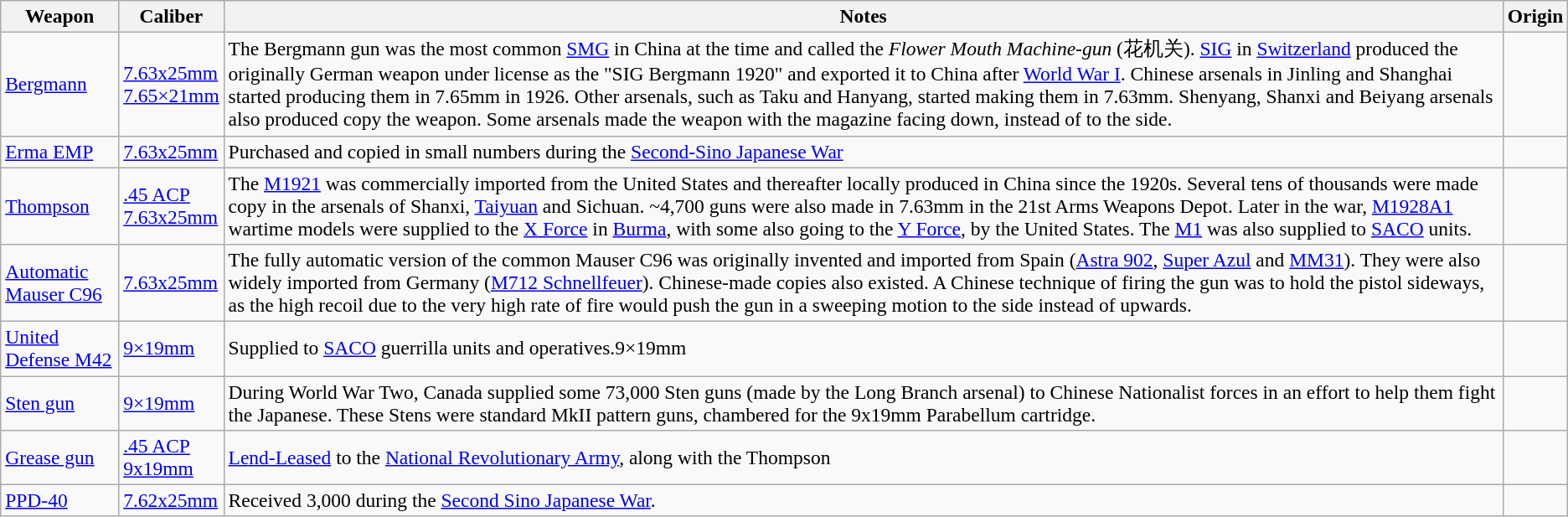<table class="wikitable sortable" style="font-size:98%;">
<tr>
<th>Weapon</th>
<th>Caliber</th>
<th>Notes</th>
<th>Origin</th>
</tr>
<tr>
<td><a href='#'>Bergmann</a></td>
<td><a href='#'>7.63x25mm</a><br><a href='#'>7.65×21mm</a></td>
<td>The Bergmann gun was the most common <a href='#'>SMG</a> in China at the time and called the <em>Flower Mouth Machine-gun</em> (花机关). <a href='#'>SIG</a> in <a href='#'>Switzerland</a> produced the originally German weapon under license as the "SIG Bergmann 1920" and exported it to China after <a href='#'>World War I</a>. Chinese arsenals in Jinling and Shanghai started producing them in 7.65mm in 1926. Other arsenals, such as Taku and Hanyang, started making them in 7.63mm. Shenyang, Shanxi and Beiyang arsenals also produced copy the weapon. Some arsenals made the weapon with the magazine facing down, instead of to the side.</td>
<td><br></td>
</tr>
<tr>
<td><a href='#'>Erma EMP</a></td>
<td><a href='#'>7.63x25mm</a></td>
<td>Purchased and copied in small numbers during the <a href='#'>Second-Sino Japanese War</a></td>
<td></td>
</tr>
<tr>
<td><a href='#'>Thompson</a></td>
<td><a href='#'>.45 ACP</a><br><a href='#'>7.63x25mm</a></td>
<td>The <a href='#'>M1921</a> was commercially imported from the United States and thereafter locally produced in China since the 1920s. Several tens of thousands were made copy in the arsenals of Shanxi, <a href='#'>Taiyuan</a> and Sichuan. ~4,700 guns were also made in 7.63mm in the 21st Arms Weapons Depot. Later in the war, <a href='#'>M1928A1</a> wartime models were supplied to the <a href='#'>X Force</a> in <a href='#'>Burma</a>, with some also going to the <a href='#'>Y Force</a>, by the United States. The <a href='#'>M1</a> was also supplied to <a href='#'>SACO</a> units.</td>
<td><br></td>
</tr>
<tr>
<td><a href='#'>Automatic Mauser C96</a></td>
<td><a href='#'>7.63x25mm</a></td>
<td>The fully automatic version of the common Mauser C96 was originally invented and imported from Spain (<a href='#'>Astra 902</a>, <a href='#'>Super Azul</a> and <a href='#'>MM31</a>). They were also widely imported from Germany (<a href='#'>M712 Schnellfeuer</a>). Chinese-made copies also existed. A Chinese technique of firing the gun was to hold the pistol sideways, as the high recoil due to the very high rate of fire would push the gun in a sweeping motion to the side instead of upwards.</td>
<td><br><br></td>
</tr>
<tr>
<td><a href='#'>United Defense M42</a></td>
<td><a href='#'>9×19mm</a></td>
<td>Supplied to <a href='#'>SACO</a> guerrilla units and operatives.9×19mm</td>
<td></td>
</tr>
<tr>
<td><a href='#'>Sten gun</a></td>
<td><a href='#'>9×19mm</a></td>
<td>During World War Two, Canada supplied some 73,000 Sten guns (made by the Long Branch arsenal) to Chinese Nationalist forces in an effort to help them fight the Japanese. These Stens were standard MkII pattern guns, chambered for the 9x19mm Parabellum cartridge.</td>
<td></td>
</tr>
<tr>
<td><a href='#'>Grease gun</a></td>
<td><a href='#'>.45 ACP</a><br><a href='#'>9x19mm</a></td>
<td><a href='#'>Lend-Leased</a> to the <a href='#'>National Revolutionary Army</a>, along with the Thompson</td>
<td></td>
</tr>
<tr>
<td><a href='#'>PPD-40</a></td>
<td><a href='#'>7.62x25mm</a></td>
<td>Received 3,000 during the <a href='#'>Second Sino Japanese War</a>.</td>
<td></td>
</tr>
</table>
